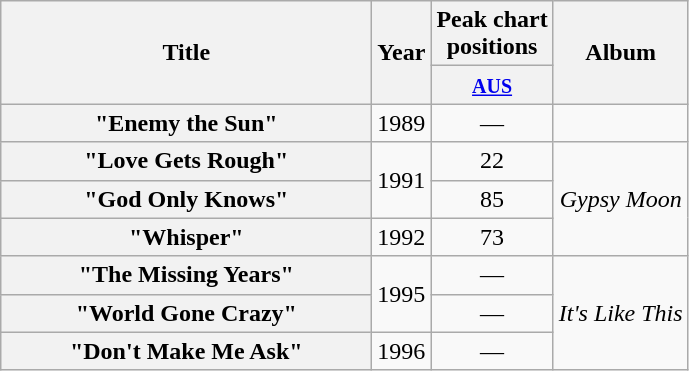<table class="wikitable plainrowheaders" style="text-align:center;" border="1">
<tr>
<th scope="col" rowspan="2" style="width:15em;">Title</th>
<th scope="col" rowspan="2">Year</th>
<th scope="col" colspan="1">Peak chart<br>positions</th>
<th scope="col" rowspan="2">Album</th>
</tr>
<tr>
<th scope="col" style="text-align:center;"><small><a href='#'>AUS</a></small><br></th>
</tr>
<tr>
<th scope="row">"Enemy the Sun"</th>
<td>1989</td>
<td>—</td>
<td></td>
</tr>
<tr>
<th scope="row">"Love Gets Rough"</th>
<td rowspan="2">1991</td>
<td>22</td>
<td rowspan="3"><em>Gypsy Moon</em></td>
</tr>
<tr>
<th scope="row">"God Only Knows"</th>
<td>85</td>
</tr>
<tr>
<th scope="row">"Whisper"</th>
<td>1992</td>
<td>73</td>
</tr>
<tr>
<th scope="row">"The Missing Years"</th>
<td rowspan="2">1995</td>
<td>—</td>
<td rowspan="3"><em>It's Like This</em></td>
</tr>
<tr>
<th scope="row">"World Gone Crazy"</th>
<td>—</td>
</tr>
<tr>
<th scope="row">"Don't Make Me Ask"</th>
<td>1996</td>
<td>—</td>
</tr>
</table>
